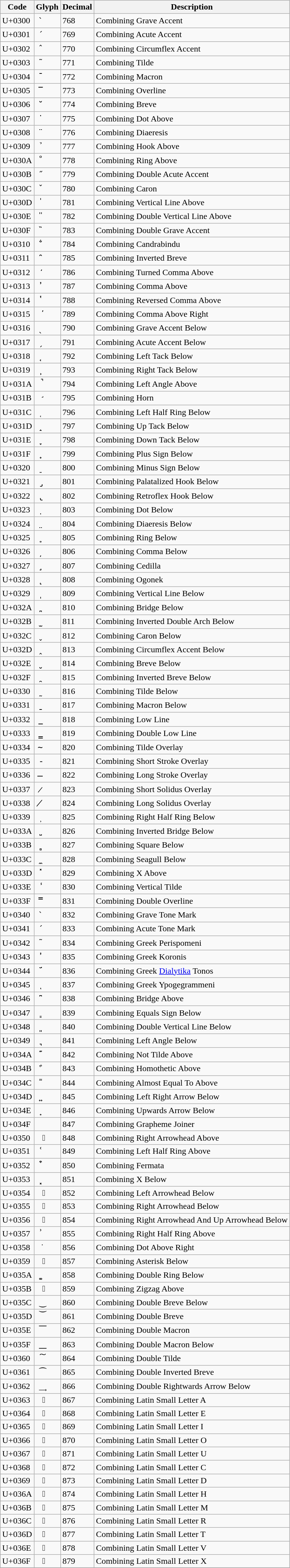<table class="wikitable sortable collapsible">
<tr>
<th>Code</th>
<th>Glyph</th>
<th>Decimal</th>
<th>Description</th>
</tr>
<tr>
<td>U+0300</td>
<td>   ̀</td>
<td>768</td>
<td>Combining Grave Accent</td>
</tr>
<tr>
<td>U+0301</td>
<td>   ́</td>
<td>769</td>
<td>Combining Acute Accent</td>
</tr>
<tr>
<td>U+0302</td>
<td>   ̂</td>
<td>770</td>
<td>Combining Circumflex Accent</td>
</tr>
<tr>
<td>U+0303</td>
<td>   ̃</td>
<td>771</td>
<td>Combining Tilde</td>
</tr>
<tr>
<td>U+0304</td>
<td>   ̄</td>
<td>772</td>
<td>Combining Macron</td>
</tr>
<tr>
<td>U+0305</td>
<td>   ̅</td>
<td>773</td>
<td>Combining Overline</td>
</tr>
<tr>
<td>U+0306</td>
<td>   ̆</td>
<td>774</td>
<td>Combining Breve</td>
</tr>
<tr>
<td>U+0307</td>
<td>   ̇</td>
<td>775</td>
<td>Combining Dot Above</td>
</tr>
<tr>
<td>U+0308</td>
<td>   ̈</td>
<td>776</td>
<td>Combining Diaeresis</td>
</tr>
<tr>
<td>U+0309</td>
<td>   ̉</td>
<td>777</td>
<td>Combining Hook Above</td>
</tr>
<tr>
<td>U+030A</td>
<td>   ̊</td>
<td>778</td>
<td>Combining Ring Above</td>
</tr>
<tr>
<td>U+030B</td>
<td>   ̋</td>
<td>779</td>
<td>Combining Double Acute Accent</td>
</tr>
<tr>
<td>U+030C</td>
<td>   ̌</td>
<td>780</td>
<td>Combining Caron</td>
</tr>
<tr>
<td>U+030D</td>
<td>   ̍</td>
<td>781</td>
<td>Combining Vertical Line Above</td>
</tr>
<tr>
<td>U+030E</td>
<td>   ̎</td>
<td>782</td>
<td>Combining Double Vertical Line Above</td>
</tr>
<tr>
<td>U+030F</td>
<td>   ̏</td>
<td>783</td>
<td>Combining Double Grave Accent</td>
</tr>
<tr>
<td>U+0310</td>
<td>   ̐</td>
<td>784</td>
<td>Combining Candrabindu</td>
</tr>
<tr>
<td>U+0311</td>
<td>   ̑</td>
<td>785</td>
<td>Combining Inverted Breve</td>
</tr>
<tr>
<td>U+0312</td>
<td>   ̒</td>
<td>786</td>
<td>Combining Turned Comma Above</td>
</tr>
<tr>
<td>U+0313</td>
<td>   ̓</td>
<td>787</td>
<td>Combining Comma Above</td>
</tr>
<tr>
<td>U+0314</td>
<td>   ̔</td>
<td>788</td>
<td>Combining Reversed Comma Above</td>
</tr>
<tr>
<td>U+0315</td>
<td>   ̕</td>
<td>789</td>
<td>Combining Comma Above Right</td>
</tr>
<tr>
<td>U+0316</td>
<td>   ̖</td>
<td>790</td>
<td>Combining Grave Accent Below</td>
</tr>
<tr>
<td>U+0317</td>
<td>   ̗</td>
<td>791</td>
<td>Combining Acute Accent Below</td>
</tr>
<tr>
<td>U+0318</td>
<td>   ̘</td>
<td>792</td>
<td>Combining Left Tack Below</td>
</tr>
<tr>
<td>U+0319</td>
<td>   ̙</td>
<td>793</td>
<td>Combining Right Tack Below</td>
</tr>
<tr>
<td>U+031A</td>
<td>   ̚</td>
<td>794</td>
<td>Combining Left Angle Above</td>
</tr>
<tr>
<td>U+031B</td>
<td>   ̛</td>
<td>795</td>
<td>Combining Horn</td>
</tr>
<tr>
<td>U+031C</td>
<td>   ̜</td>
<td>796</td>
<td>Combining Left Half Ring Below</td>
</tr>
<tr>
<td>U+031D</td>
<td>   ̝</td>
<td>797</td>
<td>Combining Up Tack Below</td>
</tr>
<tr>
<td>U+031E</td>
<td>   ̞</td>
<td>798</td>
<td>Combining Down Tack Below</td>
</tr>
<tr>
<td>U+031F</td>
<td>   ̟</td>
<td>799</td>
<td>Combining Plus Sign Below</td>
</tr>
<tr>
<td>U+0320</td>
<td>   ̠</td>
<td>800</td>
<td>Combining Minus Sign Below</td>
</tr>
<tr>
<td>U+0321</td>
<td>   ̡</td>
<td>801</td>
<td>Combining Palatalized Hook Below</td>
</tr>
<tr>
<td>U+0322</td>
<td>   ̢</td>
<td>802</td>
<td>Combining Retroflex Hook Below</td>
</tr>
<tr>
<td>U+0323</td>
<td>   ̣</td>
<td>803</td>
<td>Combining Dot Below</td>
</tr>
<tr>
<td>U+0324</td>
<td>   ̤</td>
<td>804</td>
<td>Combining Diaeresis Below</td>
</tr>
<tr>
<td>U+0325</td>
<td>   ̥</td>
<td>805</td>
<td>Combining Ring Below</td>
</tr>
<tr>
<td>U+0326</td>
<td>   ̦</td>
<td>806</td>
<td>Combining Comma Below</td>
</tr>
<tr>
<td>U+0327</td>
<td>   ̧</td>
<td>807</td>
<td>Combining Cedilla</td>
</tr>
<tr>
<td>U+0328</td>
<td>   ̨</td>
<td>808</td>
<td>Combining Ogonek</td>
</tr>
<tr>
<td>U+0329</td>
<td>   ̩</td>
<td>809</td>
<td>Combining Vertical Line Below</td>
</tr>
<tr>
<td>U+032A</td>
<td>   ̪</td>
<td>810</td>
<td>Combining Bridge Below</td>
</tr>
<tr>
<td>U+032B</td>
<td>   ̫</td>
<td>811</td>
<td>Combining Inverted Double Arch Below</td>
</tr>
<tr>
<td>U+032C</td>
<td>   ̬</td>
<td>812</td>
<td>Combining Caron Below</td>
</tr>
<tr>
<td>U+032D</td>
<td>   ̭</td>
<td>813</td>
<td>Combining Circumflex Accent Below</td>
</tr>
<tr>
<td>U+032E</td>
<td>   ̮</td>
<td>814</td>
<td>Combining Breve Below</td>
</tr>
<tr>
<td>U+032F</td>
<td>   ̯</td>
<td>815</td>
<td>Combining Inverted Breve Below</td>
</tr>
<tr>
<td>U+0330</td>
<td>   ̰</td>
<td>816</td>
<td>Combining Tilde Below</td>
</tr>
<tr>
<td>U+0331</td>
<td>   ̱</td>
<td>817</td>
<td>Combining Macron Below</td>
</tr>
<tr>
<td>U+0332</td>
<td>   ̲</td>
<td>818</td>
<td>Combining Low Line</td>
</tr>
<tr>
<td>U+0333</td>
<td>   ̳</td>
<td>819</td>
<td>Combining Double Low Line</td>
</tr>
<tr>
<td>U+0334</td>
<td>   ̴</td>
<td>820</td>
<td>Combining Tilde Overlay</td>
</tr>
<tr>
<td>U+0335</td>
<td>   ̵</td>
<td>821</td>
<td>Combining Short Stroke Overlay</td>
</tr>
<tr>
<td>U+0336</td>
<td>   ̶</td>
<td>822</td>
<td>Combining Long Stroke Overlay</td>
</tr>
<tr>
<td>U+0337</td>
<td>   ̷</td>
<td>823</td>
<td>Combining Short Solidus Overlay</td>
</tr>
<tr>
<td>U+0338</td>
<td>   ̸</td>
<td>824</td>
<td>Combining Long Solidus Overlay</td>
</tr>
<tr>
<td>U+0339</td>
<td>   ̹</td>
<td>825</td>
<td>Combining Right Half Ring Below</td>
</tr>
<tr>
<td>U+033A</td>
<td>   ̺</td>
<td>826</td>
<td>Combining Inverted Bridge Below</td>
</tr>
<tr>
<td>U+033B</td>
<td>   ̻</td>
<td>827</td>
<td>Combining Square Below</td>
</tr>
<tr>
<td>U+033C</td>
<td>   ̼</td>
<td>828</td>
<td>Combining Seagull Below</td>
</tr>
<tr>
<td>U+033D</td>
<td>   ̽</td>
<td>829</td>
<td>Combining X Above</td>
</tr>
<tr>
<td>U+033E</td>
<td>   ̾</td>
<td>830</td>
<td>Combining Vertical Tilde</td>
</tr>
<tr>
<td>U+033F</td>
<td>   ̿</td>
<td>831</td>
<td>Combining Double Overline</td>
</tr>
<tr>
<td>U+0340</td>
<td>   ̀</td>
<td>832</td>
<td>Combining Grave Tone Mark</td>
</tr>
<tr>
<td>U+0341</td>
<td>   ́</td>
<td>833</td>
<td>Combining Acute Tone Mark</td>
</tr>
<tr>
<td>U+0342</td>
<td>   ͂</td>
<td>834</td>
<td>Combining Greek Perispomeni</td>
</tr>
<tr>
<td>U+0343</td>
<td>   ̓</td>
<td>835</td>
<td>Combining Greek Koronis</td>
</tr>
<tr>
<td>U+0344</td>
<td>   ̈́</td>
<td>836</td>
<td>Combining Greek <a href='#'>Dialytika</a> Tonos</td>
</tr>
<tr>
<td>U+0345</td>
<td>   ͅ</td>
<td>837</td>
<td>Combining Greek Ypogegrammeni</td>
</tr>
<tr>
<td>U+0346</td>
<td>   ͆</td>
<td>838</td>
<td>Combining Bridge Above</td>
</tr>
<tr>
<td>U+0347</td>
<td>   ͇</td>
<td>839</td>
<td>Combining Equals Sign Below</td>
</tr>
<tr>
<td>U+0348</td>
<td>   ͈</td>
<td>840</td>
<td>Combining Double Vertical Line Below</td>
</tr>
<tr>
<td>U+0349</td>
<td>   ͉</td>
<td>841</td>
<td>Combining Left Angle Below</td>
</tr>
<tr>
<td>U+034A</td>
<td>   ͊</td>
<td>842</td>
<td>Combining Not Tilde Above</td>
</tr>
<tr>
<td>U+034B</td>
<td>   ͋</td>
<td>843</td>
<td>Combining Homothetic Above</td>
</tr>
<tr>
<td>U+034C</td>
<td>   ͌</td>
<td>844</td>
<td>Combining Almost Equal To Above</td>
</tr>
<tr>
<td>U+034D</td>
<td>   ͍</td>
<td>845</td>
<td>Combining Left Right Arrow Below</td>
</tr>
<tr>
<td>U+034E</td>
<td>   ͎</td>
<td>846</td>
<td>Combining Upwards Arrow Below</td>
</tr>
<tr>
<td>U+034F</td>
<td>   ͏</td>
<td>847</td>
<td>Combining Grapheme Joiner</td>
</tr>
<tr>
<td>U+0350</td>
<td>   ͐</td>
<td>848</td>
<td>Combining Right Arrowhead Above</td>
</tr>
<tr>
<td>U+0351</td>
<td>   ͑</td>
<td>849</td>
<td>Combining Left Half Ring Above</td>
</tr>
<tr>
<td>U+0352</td>
<td>   ͒</td>
<td>850</td>
<td>Combining Fermata</td>
</tr>
<tr>
<td>U+0353</td>
<td>   ͓</td>
<td>851</td>
<td>Combining X Below</td>
</tr>
<tr>
<td>U+0354</td>
<td>   ͔</td>
<td>852</td>
<td>Combining Left Arrowhead Below</td>
</tr>
<tr>
<td>U+0355</td>
<td>   ͕</td>
<td>853</td>
<td>Combining Right Arrowhead Below</td>
</tr>
<tr>
<td>U+0356</td>
<td>   ͖</td>
<td>854</td>
<td>Combining Right Arrowhead And Up Arrowhead Below</td>
</tr>
<tr>
<td>U+0357</td>
<td>   ͗</td>
<td>855</td>
<td>Combining Right Half Ring Above</td>
</tr>
<tr>
<td>U+0358</td>
<td>   ͘</td>
<td>856</td>
<td>Combining Dot Above Right</td>
</tr>
<tr>
<td>U+0359</td>
<td>   ͙</td>
<td>857</td>
<td>Combining Asterisk Below</td>
</tr>
<tr>
<td>U+035A</td>
<td>   ͚</td>
<td>858</td>
<td>Combining Double Ring Below</td>
</tr>
<tr>
<td>U+035B</td>
<td>   ͛</td>
<td>859</td>
<td>Combining Zigzag Above</td>
</tr>
<tr>
<td>U+035C</td>
<td>   ͜</td>
<td>860</td>
<td>Combining Double Breve Below</td>
</tr>
<tr>
<td>U+035D</td>
<td>   ͝</td>
<td>861</td>
<td>Combining Double Breve</td>
</tr>
<tr>
<td>U+035E</td>
<td>   ͞</td>
<td>862</td>
<td>Combining Double Macron</td>
</tr>
<tr>
<td>U+035F</td>
<td>   ͟</td>
<td>863</td>
<td>Combining Double Macron Below</td>
</tr>
<tr>
<td>U+0360</td>
<td>   ͠</td>
<td>864</td>
<td>Combining Double Tilde</td>
</tr>
<tr>
<td>U+0361</td>
<td>   ͡</td>
<td>865</td>
<td>Combining Double Inverted Breve</td>
</tr>
<tr>
<td>U+0362</td>
<td>   ͢</td>
<td>866</td>
<td>Combining Double Rightwards Arrow Below</td>
</tr>
<tr>
<td>U+0363</td>
<td>   ͣ</td>
<td>867</td>
<td>Combining Latin Small Letter A</td>
</tr>
<tr>
<td>U+0364</td>
<td>   ͤ</td>
<td>868</td>
<td>Combining Latin Small Letter E</td>
</tr>
<tr>
<td>U+0365</td>
<td>   ͥ</td>
<td>869</td>
<td>Combining Latin Small Letter I</td>
</tr>
<tr>
<td>U+0366</td>
<td>   ͦ</td>
<td>870</td>
<td>Combining Latin Small Letter O</td>
</tr>
<tr>
<td>U+0367</td>
<td>   ͧ</td>
<td>871</td>
<td>Combining Latin Small Letter U</td>
</tr>
<tr>
<td>U+0368</td>
<td>   ͨ</td>
<td>872</td>
<td>Combining Latin Small Letter C</td>
</tr>
<tr>
<td>U+0369</td>
<td>   ͩ</td>
<td>873</td>
<td>Combining Latin Small Letter D</td>
</tr>
<tr>
<td>U+036A</td>
<td>   ͪ</td>
<td>874</td>
<td>Combining Latin Small Letter H</td>
</tr>
<tr>
<td>U+036B</td>
<td>   ͫ</td>
<td>875</td>
<td>Combining Latin Small Letter M</td>
</tr>
<tr>
<td>U+036C</td>
<td>   ͬ</td>
<td>876</td>
<td>Combining Latin Small Letter R</td>
</tr>
<tr>
<td>U+036D</td>
<td>   ͭ</td>
<td>877</td>
<td>Combining Latin Small Letter T</td>
</tr>
<tr>
<td>U+036E</td>
<td>   ͮ</td>
<td>878</td>
<td>Combining Latin Small Letter V</td>
</tr>
<tr>
<td>U+036F</td>
<td>   ͯ</td>
<td>879</td>
<td>Combining Latin Small Letter X</td>
</tr>
<tr>
</tr>
</table>
